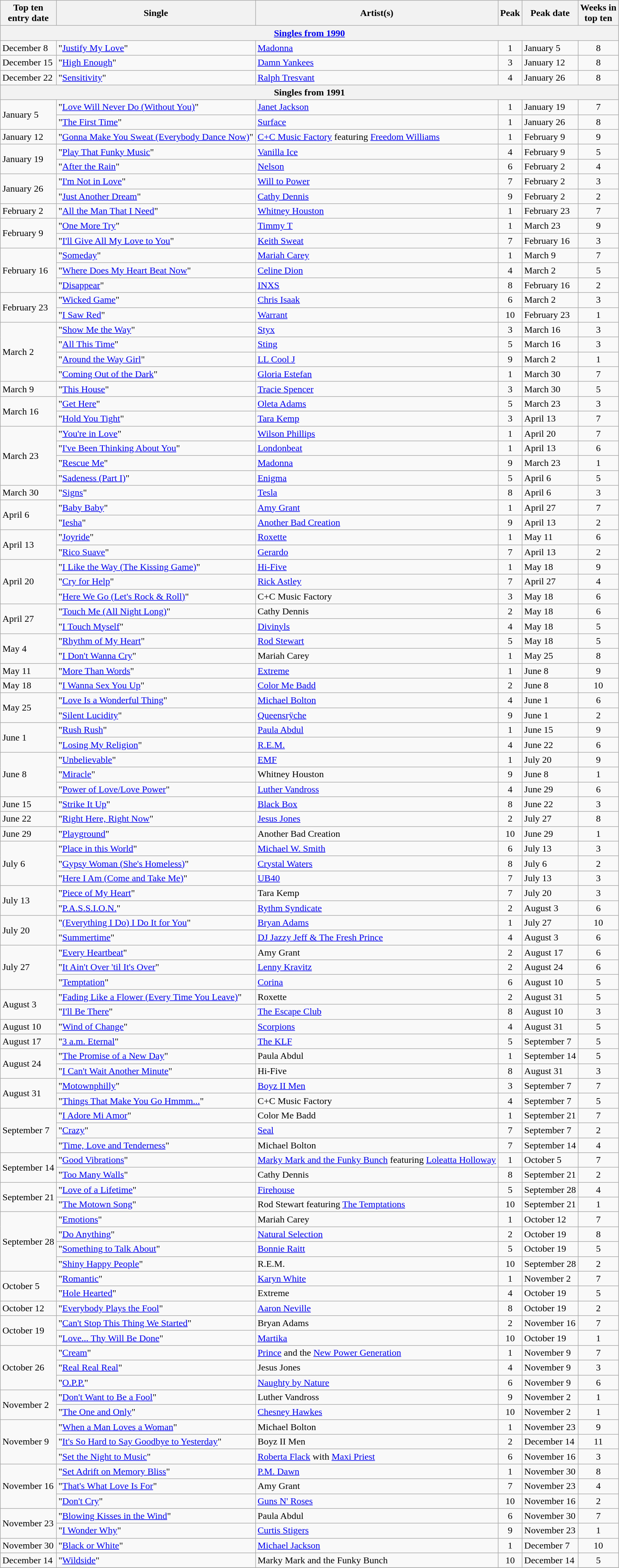<table class="wikitable sortable">
<tr>
<th>Top ten<br>entry date</th>
<th>Single</th>
<th>Artist(s)</th>
<th data-sort-type="number">Peak</th>
<th>Peak date</th>
<th data-sort-type="number">Weeks in<br>top ten</th>
</tr>
<tr>
<th colspan=6><a href='#'>Singles from 1990</a></th>
</tr>
<tr>
<td>December 8</td>
<td>"<a href='#'>Justify My Love</a>"</td>
<td><a href='#'>Madonna</a></td>
<td align=center>1</td>
<td>January 5</td>
<td align=center>8</td>
</tr>
<tr>
<td>December 15</td>
<td>"<a href='#'>High Enough</a>"</td>
<td><a href='#'>Damn Yankees</a></td>
<td align=center>3</td>
<td>January 12</td>
<td align=center>8</td>
</tr>
<tr>
<td>December 22</td>
<td>"<a href='#'>Sensitivity</a>"</td>
<td><a href='#'>Ralph Tresvant</a></td>
<td align=center>4</td>
<td>January 26</td>
<td align=center>8</td>
</tr>
<tr>
<th colspan=6>Singles from 1991</th>
</tr>
<tr>
<td rowspan="2">January 5</td>
<td>"<a href='#'>Love Will Never Do (Without You)</a>"</td>
<td><a href='#'>Janet Jackson</a></td>
<td align=center>1</td>
<td>January 19</td>
<td align=center>7</td>
</tr>
<tr>
<td>"<a href='#'>The First Time</a>"</td>
<td><a href='#'>Surface</a></td>
<td align=center>1</td>
<td>January 26</td>
<td align=center>8</td>
</tr>
<tr>
<td>January 12</td>
<td>"<a href='#'>Gonna Make You Sweat (Everybody Dance Now)</a>"</td>
<td><a href='#'>C+C Music Factory</a> featuring <a href='#'>Freedom Williams</a></td>
<td align=center>1</td>
<td>February 9</td>
<td align=center>9</td>
</tr>
<tr>
<td rowspan="2">January 19</td>
<td>"<a href='#'>Play That Funky Music</a>"</td>
<td><a href='#'>Vanilla Ice</a></td>
<td align=center>4</td>
<td>February 9</td>
<td align=center>5</td>
</tr>
<tr>
<td>"<a href='#'>After the Rain</a>"</td>
<td><a href='#'>Nelson</a></td>
<td align=center>6</td>
<td>February 2</td>
<td align=center>4</td>
</tr>
<tr>
<td rowspan="2">January 26</td>
<td>"<a href='#'>I'm Not in Love</a>"</td>
<td><a href='#'>Will to Power</a></td>
<td align=center>7</td>
<td>February 2</td>
<td align=center>3</td>
</tr>
<tr>
<td>"<a href='#'>Just Another Dream</a>"</td>
<td><a href='#'>Cathy Dennis</a></td>
<td align=center>9</td>
<td>February 2</td>
<td align=center>2</td>
</tr>
<tr>
<td>February 2</td>
<td>"<a href='#'>All the Man That I Need</a>"</td>
<td><a href='#'>Whitney Houston</a></td>
<td align=center>1</td>
<td>February 23</td>
<td align=center>7</td>
</tr>
<tr>
<td rowspan="2">February 9</td>
<td>"<a href='#'>One More Try</a>"</td>
<td><a href='#'>Timmy T</a></td>
<td align=center>1</td>
<td>March 23</td>
<td align=center>9</td>
</tr>
<tr>
<td>"<a href='#'>I'll Give All My Love to You</a>"</td>
<td><a href='#'>Keith Sweat</a></td>
<td align=center>7</td>
<td>February 16</td>
<td align=center>3</td>
</tr>
<tr>
<td rowspan="3">February 16</td>
<td>"<a href='#'>Someday</a>"</td>
<td><a href='#'>Mariah Carey</a></td>
<td align=center>1</td>
<td>March 9</td>
<td align=center>7</td>
</tr>
<tr>
<td>"<a href='#'>Where Does My Heart Beat Now</a>"</td>
<td><a href='#'>Celine Dion</a></td>
<td align=center>4</td>
<td>March 2</td>
<td align=center>5</td>
</tr>
<tr>
<td>"<a href='#'>Disappear</a>"</td>
<td><a href='#'>INXS</a></td>
<td align=center>8</td>
<td>February 16</td>
<td align=center>2</td>
</tr>
<tr>
<td rowspan="2">February 23</td>
<td>"<a href='#'>Wicked Game</a>"</td>
<td><a href='#'>Chris Isaak</a></td>
<td align=center>6</td>
<td>March 2</td>
<td align=center>3</td>
</tr>
<tr>
<td>"<a href='#'>I Saw Red</a>"</td>
<td><a href='#'>Warrant</a></td>
<td align=center>10</td>
<td>February 23</td>
<td align=center>1</td>
</tr>
<tr>
<td rowspan="4">March 2</td>
<td>"<a href='#'>Show Me the Way</a>"</td>
<td><a href='#'>Styx</a></td>
<td align=center>3</td>
<td>March 16</td>
<td align=center>3</td>
</tr>
<tr>
<td>"<a href='#'>All This Time</a>"</td>
<td><a href='#'>Sting</a></td>
<td align=center>5</td>
<td>March 16</td>
<td align=center>3</td>
</tr>
<tr>
<td>"<a href='#'>Around the Way Girl</a>"</td>
<td><a href='#'>LL Cool J</a></td>
<td align=center>9</td>
<td>March 2</td>
<td align=center>1</td>
</tr>
<tr>
<td>"<a href='#'>Coming Out of the Dark</a>"</td>
<td><a href='#'>Gloria Estefan</a></td>
<td align=center>1</td>
<td>March 30</td>
<td align=center>7</td>
</tr>
<tr>
<td>March 9</td>
<td>"<a href='#'>This House</a>"</td>
<td><a href='#'>Tracie Spencer</a></td>
<td align=center>3</td>
<td>March 30</td>
<td align=center>5</td>
</tr>
<tr>
<td rowspan="2">March 16</td>
<td>"<a href='#'>Get Here</a>"</td>
<td><a href='#'>Oleta Adams</a></td>
<td align=center>5</td>
<td>March 23</td>
<td align=center>3</td>
</tr>
<tr>
<td>"<a href='#'>Hold You Tight</a>"</td>
<td><a href='#'>Tara Kemp</a></td>
<td align=center>3</td>
<td>April 13</td>
<td align=center>7</td>
</tr>
<tr>
<td rowspan="4">March 23</td>
<td>"<a href='#'>You're in Love</a>"</td>
<td><a href='#'>Wilson Phillips</a></td>
<td align=center>1</td>
<td>April 20</td>
<td align=center>7</td>
</tr>
<tr>
<td>"<a href='#'>I've Been Thinking About You</a>"</td>
<td><a href='#'>Londonbeat</a></td>
<td align=center>1</td>
<td>April 13</td>
<td align=center>6</td>
</tr>
<tr>
<td>"<a href='#'>Rescue Me</a>"</td>
<td><a href='#'>Madonna</a></td>
<td align=center>9</td>
<td>March 23</td>
<td align=center>1</td>
</tr>
<tr>
<td>"<a href='#'>Sadeness (Part I)</a>"</td>
<td><a href='#'>Enigma</a></td>
<td align=center>5</td>
<td>April 6</td>
<td align=center>5</td>
</tr>
<tr>
<td>March 30</td>
<td>"<a href='#'>Signs</a>"</td>
<td><a href='#'>Tesla</a></td>
<td align=center>8</td>
<td>April 6</td>
<td align=center>3</td>
</tr>
<tr>
<td rowspan="2">April 6</td>
<td>"<a href='#'>Baby Baby</a>"</td>
<td><a href='#'>Amy Grant</a></td>
<td align=center>1</td>
<td>April 27</td>
<td align=center>7</td>
</tr>
<tr>
<td>"<a href='#'>Iesha</a>"</td>
<td><a href='#'>Another Bad Creation</a></td>
<td align=center>9</td>
<td>April 13</td>
<td align=center>2</td>
</tr>
<tr>
<td rowspan="2">April 13</td>
<td>"<a href='#'>Joyride</a>"</td>
<td><a href='#'>Roxette</a></td>
<td align=center>1</td>
<td>May 11</td>
<td align=center>6</td>
</tr>
<tr>
<td>"<a href='#'>Rico Suave</a>"</td>
<td><a href='#'>Gerardo</a></td>
<td align=center>7</td>
<td>April 13</td>
<td align=center>2</td>
</tr>
<tr>
<td rowspan="3">April 20</td>
<td>"<a href='#'>I Like the Way (The Kissing Game)</a>"</td>
<td><a href='#'>Hi-Five</a></td>
<td align=center>1</td>
<td>May 18</td>
<td align=center>9</td>
</tr>
<tr>
<td>"<a href='#'>Cry for Help</a>"</td>
<td><a href='#'>Rick Astley</a></td>
<td align=center>7</td>
<td>April 27</td>
<td align=center>4</td>
</tr>
<tr>
<td>"<a href='#'>Here We Go (Let's Rock & Roll)</a>"</td>
<td>C+C Music Factory</td>
<td align=center>3</td>
<td>May 18</td>
<td align=center>6</td>
</tr>
<tr>
<td rowspan="2">April 27</td>
<td>"<a href='#'>Touch Me (All Night Long)</a>"</td>
<td>Cathy Dennis</td>
<td align=center>2</td>
<td>May 18</td>
<td align=center>6</td>
</tr>
<tr>
<td>"<a href='#'>I Touch Myself</a>"</td>
<td><a href='#'>Divinyls</a></td>
<td align=center>4</td>
<td>May 18</td>
<td align=center>5</td>
</tr>
<tr>
<td rowspan="2">May 4</td>
<td>"<a href='#'>Rhythm of My Heart</a>"</td>
<td><a href='#'>Rod Stewart</a></td>
<td align=center>5</td>
<td>May 18</td>
<td align=center>5</td>
</tr>
<tr>
<td>"<a href='#'>I Don't Wanna Cry</a>"</td>
<td>Mariah Carey</td>
<td align=center>1</td>
<td>May 25</td>
<td align=center>8</td>
</tr>
<tr>
<td>May 11</td>
<td>"<a href='#'>More Than Words</a>"</td>
<td><a href='#'>Extreme</a></td>
<td align=center>1</td>
<td>June 8</td>
<td align=center>9</td>
</tr>
<tr>
<td>May 18</td>
<td>"<a href='#'>I Wanna Sex You Up</a>"</td>
<td><a href='#'>Color Me Badd</a></td>
<td align=center>2</td>
<td>June 8</td>
<td align=center>10</td>
</tr>
<tr>
<td rowspan="2">May 25</td>
<td>"<a href='#'>Love Is a Wonderful Thing</a>"</td>
<td><a href='#'>Michael Bolton</a></td>
<td align=center>4</td>
<td>June 1</td>
<td align=center>6</td>
</tr>
<tr>
<td>"<a href='#'>Silent Lucidity</a>"</td>
<td><a href='#'>Queensrÿche</a></td>
<td align=center>9</td>
<td>June 1</td>
<td align=center>2</td>
</tr>
<tr>
<td rowspan="2">June 1</td>
<td>"<a href='#'>Rush Rush</a>"</td>
<td><a href='#'>Paula Abdul</a></td>
<td align=center>1</td>
<td>June 15</td>
<td align=center>9</td>
</tr>
<tr>
<td>"<a href='#'>Losing My Religion</a>"</td>
<td><a href='#'>R.E.M.</a></td>
<td align=center>4</td>
<td>June 22</td>
<td align=center>6</td>
</tr>
<tr>
<td rowspan="3">June 8</td>
<td>"<a href='#'>Unbelievable</a>"</td>
<td><a href='#'>EMF</a></td>
<td align=center>1</td>
<td>July 20</td>
<td align=center>9</td>
</tr>
<tr>
<td>"<a href='#'>Miracle</a>"</td>
<td>Whitney Houston</td>
<td align=center>9</td>
<td>June 8</td>
<td align=center>1</td>
</tr>
<tr>
<td>"<a href='#'>Power of Love/Love Power</a>"</td>
<td><a href='#'>Luther Vandross</a></td>
<td align=center>4</td>
<td>June 29</td>
<td align=center>6</td>
</tr>
<tr>
<td>June 15</td>
<td>"<a href='#'>Strike It Up</a>"</td>
<td><a href='#'>Black Box</a></td>
<td align=center>8</td>
<td>June 22</td>
<td align=center>3</td>
</tr>
<tr>
<td>June 22</td>
<td>"<a href='#'>Right Here, Right Now</a>"</td>
<td><a href='#'>Jesus Jones</a></td>
<td align=center>2</td>
<td>July 27</td>
<td align=center>8</td>
</tr>
<tr>
<td>June 29</td>
<td>"<a href='#'>Playground</a>"</td>
<td>Another Bad Creation</td>
<td align=center>10</td>
<td>June 29</td>
<td align=center>1</td>
</tr>
<tr>
<td rowspan="3">July 6</td>
<td>"<a href='#'>Place in this World</a>"</td>
<td><a href='#'>Michael W. Smith</a></td>
<td align=center>6</td>
<td>July 13</td>
<td align=center>3</td>
</tr>
<tr>
<td>"<a href='#'>Gypsy Woman (She's Homeless)</a>"</td>
<td><a href='#'>Crystal Waters</a></td>
<td align=center>8</td>
<td>July 6</td>
<td align=center>2</td>
</tr>
<tr>
<td>"<a href='#'>Here I Am (Come and Take Me)</a>"</td>
<td><a href='#'>UB40</a></td>
<td align=center>7</td>
<td>July 13</td>
<td align=center>3</td>
</tr>
<tr>
<td rowspan="2">July 13</td>
<td>"<a href='#'>Piece of My Heart</a>"</td>
<td>Tara Kemp</td>
<td align=center>7</td>
<td>July 20</td>
<td align=center>3</td>
</tr>
<tr>
<td>"<a href='#'>P.A.S.S.I.O.N.</a>"</td>
<td><a href='#'>Rythm Syndicate</a></td>
<td align=center>2</td>
<td>August 3</td>
<td align=center>6</td>
</tr>
<tr>
<td rowspan="2">July 20</td>
<td>"<a href='#'>(Everything I Do) I Do It for You</a>"</td>
<td><a href='#'>Bryan Adams</a></td>
<td align=center>1</td>
<td>July 27</td>
<td align=center>10</td>
</tr>
<tr>
<td>"<a href='#'>Summertime</a>"</td>
<td><a href='#'>DJ Jazzy Jeff & The Fresh Prince</a></td>
<td align=center>4</td>
<td>August 3</td>
<td align=center>6</td>
</tr>
<tr>
<td rowspan="3">July 27</td>
<td>"<a href='#'>Every Heartbeat</a>"</td>
<td>Amy Grant</td>
<td align=center>2</td>
<td>August 17</td>
<td align=center>6</td>
</tr>
<tr>
<td>"<a href='#'>It Ain't Over 'til It's Over</a>"</td>
<td><a href='#'>Lenny Kravitz</a></td>
<td align=center>2</td>
<td>August 24</td>
<td align=center>6</td>
</tr>
<tr>
<td>"<a href='#'>Temptation</a>"</td>
<td><a href='#'>Corina</a></td>
<td align=center>6</td>
<td>August 10</td>
<td align=center>5</td>
</tr>
<tr>
<td rowspan="2">August 3</td>
<td>"<a href='#'>Fading Like a Flower (Every Time You Leave)</a>"</td>
<td>Roxette</td>
<td align=center>2</td>
<td>August 31</td>
<td align=center>5</td>
</tr>
<tr>
<td>"<a href='#'>I'll Be There</a>"</td>
<td><a href='#'>The Escape Club</a></td>
<td align=center>8</td>
<td>August 10</td>
<td align=center>3</td>
</tr>
<tr>
<td>August 10</td>
<td>"<a href='#'>Wind of Change</a>"</td>
<td><a href='#'>Scorpions</a></td>
<td align=center>4</td>
<td>August 31</td>
<td align=center>5</td>
</tr>
<tr>
<td>August 17</td>
<td>"<a href='#'>3 a.m. Eternal</a>"</td>
<td><a href='#'>The KLF</a></td>
<td align=center>5</td>
<td>September 7</td>
<td align=center>5</td>
</tr>
<tr>
<td rowspan="2">August 24</td>
<td>"<a href='#'>The Promise of a New Day</a>"</td>
<td>Paula Abdul</td>
<td align=center>1</td>
<td>September 14</td>
<td align=center>5</td>
</tr>
<tr>
<td>"<a href='#'>I Can't Wait Another Minute</a>"</td>
<td>Hi-Five</td>
<td align=center>8</td>
<td>August 31</td>
<td align=center>3</td>
</tr>
<tr>
<td rowspan="2">August 31</td>
<td>"<a href='#'>Motownphilly</a>"</td>
<td><a href='#'>Boyz II Men</a></td>
<td align=center>3</td>
<td>September 7</td>
<td align=center>7</td>
</tr>
<tr>
<td>"<a href='#'>Things That Make You Go Hmmm...</a>"</td>
<td>C+C Music Factory</td>
<td align=center>4</td>
<td>September 7</td>
<td align=center>5</td>
</tr>
<tr>
<td rowspan="3">September 7</td>
<td>"<a href='#'>I Adore Mi Amor</a>"</td>
<td>Color Me Badd</td>
<td align=center>1</td>
<td>September 21</td>
<td align=center>7</td>
</tr>
<tr>
<td>"<a href='#'>Crazy</a>"</td>
<td><a href='#'>Seal</a></td>
<td align=center>7</td>
<td>September 7</td>
<td align=center>2</td>
</tr>
<tr>
<td>"<a href='#'>Time, Love and Tenderness</a>"</td>
<td>Michael Bolton</td>
<td align=center>7</td>
<td>September 14</td>
<td align=center>4</td>
</tr>
<tr>
<td rowspan="2">September 14</td>
<td>"<a href='#'>Good Vibrations</a>"</td>
<td><a href='#'>Marky Mark and the Funky Bunch</a> featuring <a href='#'>Loleatta Holloway</a></td>
<td align=center>1</td>
<td>October 5</td>
<td align=center>7</td>
</tr>
<tr>
<td>"<a href='#'>Too Many Walls</a>"</td>
<td>Cathy Dennis</td>
<td align=center>8</td>
<td>September 21</td>
<td align=center>2</td>
</tr>
<tr>
<td rowspan="2">September 21</td>
<td>"<a href='#'>Love of a Lifetime</a>"</td>
<td><a href='#'>Firehouse</a></td>
<td align=center>5</td>
<td>September 28</td>
<td align=center>4</td>
</tr>
<tr>
<td>"<a href='#'>The Motown Song</a>"</td>
<td>Rod Stewart featuring <a href='#'>The Temptations</a></td>
<td align=center>10</td>
<td>September 21</td>
<td align=center>1</td>
</tr>
<tr>
<td rowspan="4">September 28</td>
<td>"<a href='#'>Emotions</a>"</td>
<td>Mariah Carey</td>
<td align=center>1</td>
<td>October 12</td>
<td align=center>7</td>
</tr>
<tr>
<td>"<a href='#'>Do Anything</a>"</td>
<td><a href='#'>Natural Selection</a></td>
<td align=center>2</td>
<td>October 19</td>
<td align=center>8</td>
</tr>
<tr>
<td>"<a href='#'>Something to Talk About</a>"</td>
<td><a href='#'>Bonnie Raitt</a></td>
<td align=center>5</td>
<td>October 19</td>
<td align=center>5</td>
</tr>
<tr>
<td>"<a href='#'>Shiny Happy People</a>"</td>
<td>R.E.M.</td>
<td align=center>10</td>
<td>September 28</td>
<td align=center>2</td>
</tr>
<tr>
<td rowspan="2">October 5</td>
<td>"<a href='#'>Romantic</a>"</td>
<td><a href='#'>Karyn White</a></td>
<td align=center>1</td>
<td>November 2</td>
<td align=center>7</td>
</tr>
<tr>
<td>"<a href='#'>Hole Hearted</a>"</td>
<td Extreme (band)>Extreme</td>
<td align=center>4</td>
<td>October 19</td>
<td align=center>5</td>
</tr>
<tr>
<td>October 12</td>
<td>"<a href='#'>Everybody Plays the Fool</a>"</td>
<td><a href='#'>Aaron Neville</a></td>
<td align=center>8</td>
<td>October 19</td>
<td align=center>2</td>
</tr>
<tr>
<td rowspan="2">October 19</td>
<td>"<a href='#'>Can't Stop This Thing We Started</a>"</td>
<td>Bryan Adams</td>
<td align=center>2</td>
<td>November 16</td>
<td align=center>7</td>
</tr>
<tr>
<td>"<a href='#'>Love... Thy Will Be Done</a>"</td>
<td><a href='#'>Martika</a></td>
<td align=center>10</td>
<td>October 19</td>
<td align=center>1</td>
</tr>
<tr>
<td rowspan="3">October 26</td>
<td>"<a href='#'>Cream</a>"</td>
<td><a href='#'>Prince</a> and the <a href='#'>New Power Generation</a></td>
<td align=center>1</td>
<td>November 9</td>
<td align=center>7</td>
</tr>
<tr>
<td>"<a href='#'>Real Real Real</a>"</td>
<td>Jesus Jones</td>
<td align=center>4</td>
<td>November 9</td>
<td align=center>3</td>
</tr>
<tr>
<td>"<a href='#'>O.P.P.</a>"</td>
<td><a href='#'>Naughty by Nature</a></td>
<td align=center>6</td>
<td>November 9</td>
<td align=center>6</td>
</tr>
<tr>
<td rowspan="2">November 2</td>
<td>"<a href='#'>Don't Want to Be a Fool</a>"</td>
<td>Luther Vandross</td>
<td align=center>9</td>
<td>November 2</td>
<td align=center>1</td>
</tr>
<tr>
<td>"<a href='#'>The One and Only</a>"</td>
<td><a href='#'>Chesney Hawkes</a></td>
<td align=center>10</td>
<td>November 2</td>
<td align=center>1</td>
</tr>
<tr>
<td rowspan="3">November 9</td>
<td>"<a href='#'>When a Man Loves a Woman</a>"</td>
<td>Michael Bolton</td>
<td align=center>1</td>
<td>November 23</td>
<td align=center>9</td>
</tr>
<tr>
<td>"<a href='#'>It's So Hard to Say Goodbye to Yesterday</a>"</td>
<td>Boyz II Men</td>
<td align=center>2</td>
<td>December 14</td>
<td align=center>11</td>
</tr>
<tr>
<td>"<a href='#'>Set the Night to Music</a>"</td>
<td><a href='#'>Roberta Flack</a> with <a href='#'>Maxi Priest</a></td>
<td align=center>6</td>
<td>November 16</td>
<td align=center>3</td>
</tr>
<tr>
<td rowspan="3">November 16</td>
<td>"<a href='#'>Set Adrift on Memory Bliss</a>"</td>
<td><a href='#'>P.M. Dawn</a></td>
<td align=center>1</td>
<td>November 30</td>
<td align=center>8</td>
</tr>
<tr>
<td>"<a href='#'>That's What Love Is For</a>"</td>
<td>Amy Grant</td>
<td align=center>7</td>
<td>November 23</td>
<td align=center>4</td>
</tr>
<tr>
<td>"<a href='#'>Don't Cry</a>"</td>
<td><a href='#'>Guns N' Roses</a></td>
<td align=center>10</td>
<td>November 16</td>
<td align=center>2</td>
</tr>
<tr>
<td rowspan="2">November 23</td>
<td>"<a href='#'>Blowing Kisses in the Wind</a>"</td>
<td>Paula Abdul</td>
<td align=center>6</td>
<td>November 30</td>
<td align=center>7</td>
</tr>
<tr>
<td>"<a href='#'>I Wonder Why</a>"</td>
<td><a href='#'>Curtis Stigers</a></td>
<td align=center>9</td>
<td>November 23</td>
<td align=center>1</td>
</tr>
<tr>
<td>November 30</td>
<td>"<a href='#'>Black or White</a>"</td>
<td><a href='#'>Michael Jackson</a></td>
<td align=center>1</td>
<td>December 7</td>
<td align=center>10</td>
</tr>
<tr>
<td>December 14</td>
<td>"<a href='#'>Wildside</a>"</td>
<td>Marky Mark and the Funky Bunch</td>
<td align=center>10</td>
<td>December 14</td>
<td align=center>5</td>
</tr>
<tr>
</tr>
</table>
